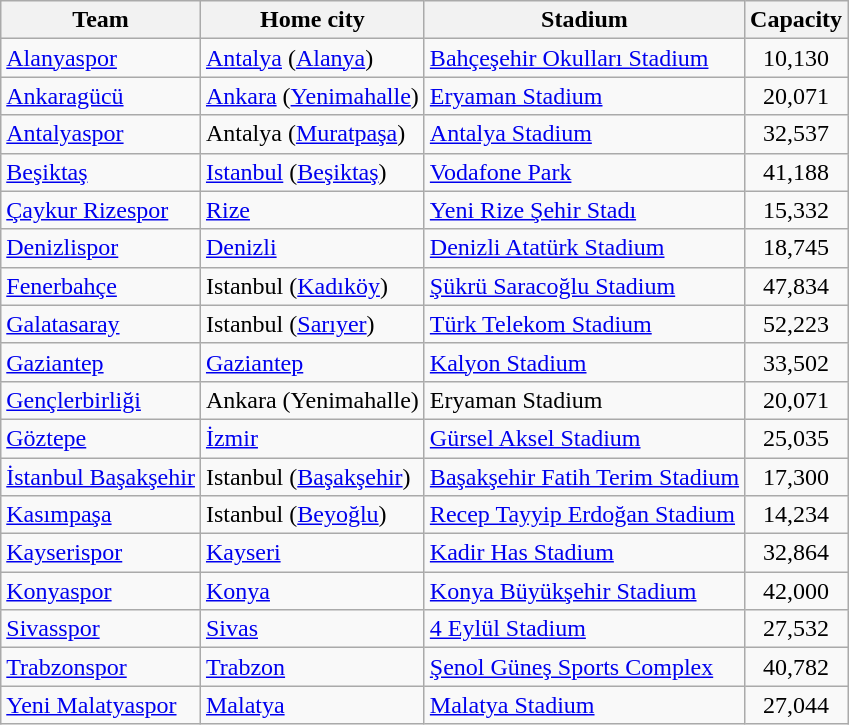<table class="wikitable sortable" style="text-align: left;">
<tr>
<th>Team</th>
<th>Home city</th>
<th>Stadium</th>
<th>Capacity</th>
</tr>
<tr>
<td><a href='#'>Alanyaspor</a></td>
<td><a href='#'>Antalya</a> (<a href='#'>Alanya</a>)</td>
<td><a href='#'>Bahçeşehir Okulları Stadium</a></td>
<td align=center>10,130</td>
</tr>
<tr>
<td><a href='#'>Ankaragücü</a></td>
<td><a href='#'>Ankara</a> (<a href='#'>Yenimahalle</a>)</td>
<td><a href='#'>Eryaman Stadium</a></td>
<td align=center>20,071</td>
</tr>
<tr>
<td><a href='#'>Antalyaspor</a></td>
<td>Antalya (<a href='#'>Muratpaşa</a>)</td>
<td><a href='#'>Antalya Stadium</a></td>
<td align=center>32,537</td>
</tr>
<tr>
<td><a href='#'>Beşiktaş</a></td>
<td><a href='#'>Istanbul</a> (<a href='#'>Beşiktaş</a>)</td>
<td><a href='#'>Vodafone Park</a></td>
<td align=center>41,188</td>
</tr>
<tr>
<td><a href='#'>Çaykur Rizespor</a></td>
<td><a href='#'>Rize</a></td>
<td><a href='#'>Yeni Rize Şehir Stadı</a></td>
<td align=center>15,332</td>
</tr>
<tr>
<td><a href='#'>Denizlispor</a></td>
<td><a href='#'>Denizli</a></td>
<td><a href='#'>Denizli Atatürk Stadium</a></td>
<td align="center">18,745</td>
</tr>
<tr>
<td><a href='#'>Fenerbahçe</a></td>
<td>Istanbul (<a href='#'>Kadıköy</a>)</td>
<td><a href='#'>Şükrü Saracoğlu Stadium</a></td>
<td align="center">47,834</td>
</tr>
<tr>
<td><a href='#'>Galatasaray</a></td>
<td>Istanbul (<a href='#'>Sarıyer</a>)</td>
<td><a href='#'>Türk Telekom Stadium</a></td>
<td align=center>52,223</td>
</tr>
<tr>
<td><a href='#'>Gaziantep</a></td>
<td><a href='#'>Gaziantep</a></td>
<td><a href='#'>Kalyon Stadium</a></td>
<td align=center>33,502</td>
</tr>
<tr>
<td><a href='#'>Gençlerbirliği</a></td>
<td>Ankara (Yenimahalle)</td>
<td>Eryaman Stadium</td>
<td align="center">20,071</td>
</tr>
<tr>
<td><a href='#'>Göztepe</a></td>
<td><a href='#'>İzmir</a></td>
<td><a href='#'>Gürsel Aksel Stadium</a></td>
<td align=center>25,035</td>
</tr>
<tr>
<td><a href='#'>İstanbul Başakşehir</a></td>
<td>Istanbul (<a href='#'>Başakşehir</a>)</td>
<td><a href='#'>Başakşehir Fatih Terim Stadium</a></td>
<td align=center>17,300</td>
</tr>
<tr>
<td><a href='#'>Kasımpaşa</a></td>
<td>Istanbul (<a href='#'>Beyoğlu</a>)</td>
<td><a href='#'>Recep Tayyip Erdoğan Stadium</a></td>
<td align=center>14,234</td>
</tr>
<tr>
<td><a href='#'>Kayserispor</a></td>
<td><a href='#'>Kayseri</a></td>
<td><a href='#'>Kadir Has Stadium</a></td>
<td align=center>32,864</td>
</tr>
<tr>
<td><a href='#'>Konyaspor</a></td>
<td><a href='#'>Konya</a></td>
<td><a href='#'>Konya Büyükşehir Stadium</a></td>
<td align="center">42,000</td>
</tr>
<tr>
<td><a href='#'>Sivasspor</a></td>
<td><a href='#'>Sivas</a></td>
<td><a href='#'>4 Eylül Stadium</a></td>
<td align=center>27,532</td>
</tr>
<tr>
<td><a href='#'>Trabzonspor</a></td>
<td><a href='#'>Trabzon</a></td>
<td><a href='#'>Şenol Güneş Sports Complex</a></td>
<td align=center>40,782</td>
</tr>
<tr>
<td><a href='#'>Yeni Malatyaspor</a></td>
<td><a href='#'>Malatya</a></td>
<td><a href='#'>Malatya Stadium</a></td>
<td align=center>27,044</td>
</tr>
</table>
